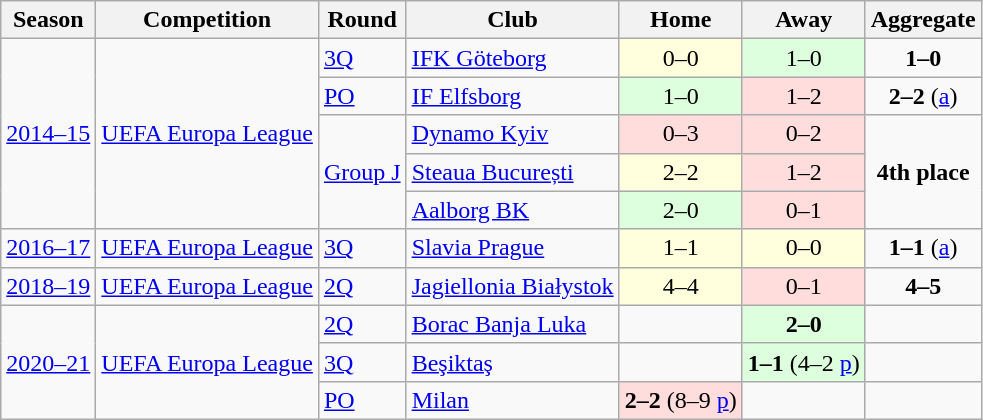<table class="wikitable">
<tr>
<th>Season</th>
<th>Competition</th>
<th>Round</th>
<th>Club</th>
<th>Home</th>
<th>Away</th>
<th>Aggregate</th>
</tr>
<tr>
<td rowspan="5"><a href='#'>2014–15</a></td>
<td rowspan="5"><a href='#'>UEFA Europa League</a></td>
<td><a href='#'>3Q</a></td>
<td> <a href='#'>IFK Göteborg</a></td>
<td style="text-align:center; background:#ffd;">0–0</td>
<td style="text-align:center; background:#dfd;">1–0</td>
<td style="text-align:center;"><strong>1–0</strong></td>
</tr>
<tr>
<td><a href='#'>PO</a></td>
<td> <a href='#'>IF Elfsborg</a></td>
<td style="text-align:center; background:#dfd;">1–0</td>
<td style="text-align:center; background:#fdd;">1–2</td>
<td style="text-align:center;"><strong>2–2</strong> (<a href='#'>a</a>)</td>
</tr>
<tr>
<td rowspan="3"><a href='#'>Group J</a></td>
<td> <a href='#'>Dynamo Kyiv</a></td>
<td style="text-align:center; background:#fdd;">0–3</td>
<td style="text-align:center; background:#fdd;">0–2</td>
<td style="text-align:center;" rowspan="3"><strong>4th place</strong></td>
</tr>
<tr>
<td> <a href='#'>Steaua București</a></td>
<td style="text-align:center; background:#ffd;">2–2</td>
<td style="text-align:center; background:#fdd;">1–2</td>
</tr>
<tr>
<td> <a href='#'>Aalborg BK</a></td>
<td style="text-align:center; background:#dfd;">2–0</td>
<td style="text-align:center; background:#fdd;">0–1</td>
</tr>
<tr>
<td rowspan="1"><a href='#'>2016–17</a></td>
<td rowspan="1"><a href='#'>UEFA Europa League</a></td>
<td><a href='#'>3Q</a></td>
<td> <a href='#'>Slavia Prague</a></td>
<td style="text-align:center; background:#ffd;">1–1</td>
<td style="text-align:center; background:#ffd;">0–0</td>
<td style="text-align:center;"><strong>1–1</strong> (<a href='#'>a</a>)</td>
</tr>
<tr>
<td rowspan="1"><a href='#'>2018–19</a></td>
<td rowspan="1"><a href='#'>UEFA Europa League</a></td>
<td><a href='#'>2Q</a></td>
<td> <a href='#'>Jagiellonia Białystok</a></td>
<td style="text-align:center; background:#ffd;">4–4</td>
<td style="text-align:center; background:#fdd;">0–1</td>
<td style="text-align:center;"><strong>4–5</strong></td>
</tr>
<tr>
<td rowspan="3"><a href='#'>2020–21</a></td>
<td rowspan="3"><a href='#'>UEFA Europa League</a></td>
<td><a href='#'>2Q</a></td>
<td> <a href='#'>Borac Banja Luka</a></td>
<td></td>
<td style="text-align:center; background:#dfd;"><strong>2–0</strong></td>
<td></td>
</tr>
<tr>
<td><a href='#'>3Q</a></td>
<td> <a href='#'>Beşiktaş</a></td>
<td></td>
<td style="text-align:center; background:#dfd;"><strong>1–1</strong> (4–2 <a href='#'>p</a>)</td>
<td></td>
</tr>
<tr>
<td><a href='#'>PO</a></td>
<td> <a href='#'>Milan</a></td>
<td style="text-align:center; background:#fdd;"><strong>2–2</strong> (8–9 <a href='#'>p</a>)</td>
<td></td>
<td></td>
</tr>
</table>
